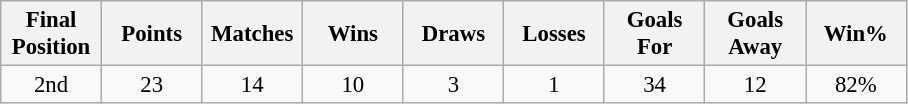<table class="wikitable" style="font-size: 95%; text-align: center;">
<tr>
<th width=60>Final Position</th>
<th width=60>Points</th>
<th width=60>Matches</th>
<th width=60>Wins</th>
<th width=60>Draws</th>
<th width=60>Losses</th>
<th width=60>Goals For</th>
<th width=60>Goals Away</th>
<th width=60>Win%</th>
</tr>
<tr>
<td>2nd</td>
<td>23</td>
<td>14</td>
<td>10</td>
<td>3</td>
<td>1</td>
<td>34</td>
<td>12</td>
<td>82%</td>
</tr>
</table>
